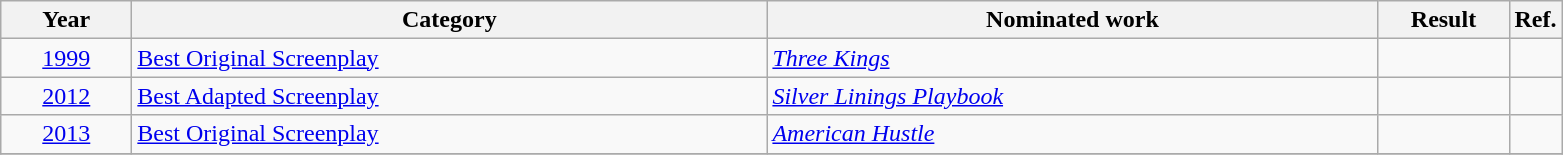<table class=wikitable>
<tr>
<th scope="col" style="width:5em;">Year</th>
<th scope="col" style="width:26em;">Category</th>
<th scope="col" style="width:25em;">Nominated work</th>
<th scope="col" style="width:5em;">Result</th>
<th>Ref.</th>
</tr>
<tr>
<td style="text-align:center;"><a href='#'>1999</a></td>
<td><a href='#'>Best Original Screenplay</a></td>
<td><em><a href='#'>Three Kings</a></em></td>
<td></td>
<td></td>
</tr>
<tr>
<td style="text-align:center;"><a href='#'>2012</a></td>
<td><a href='#'>Best Adapted Screenplay</a></td>
<td><em><a href='#'>Silver Linings Playbook</a></em></td>
<td></td>
<td></td>
</tr>
<tr>
<td style="text-align:center;"><a href='#'>2013</a></td>
<td><a href='#'>Best Original Screenplay</a></td>
<td><em><a href='#'>American Hustle</a></em></td>
<td></td>
<td></td>
</tr>
<tr>
</tr>
</table>
